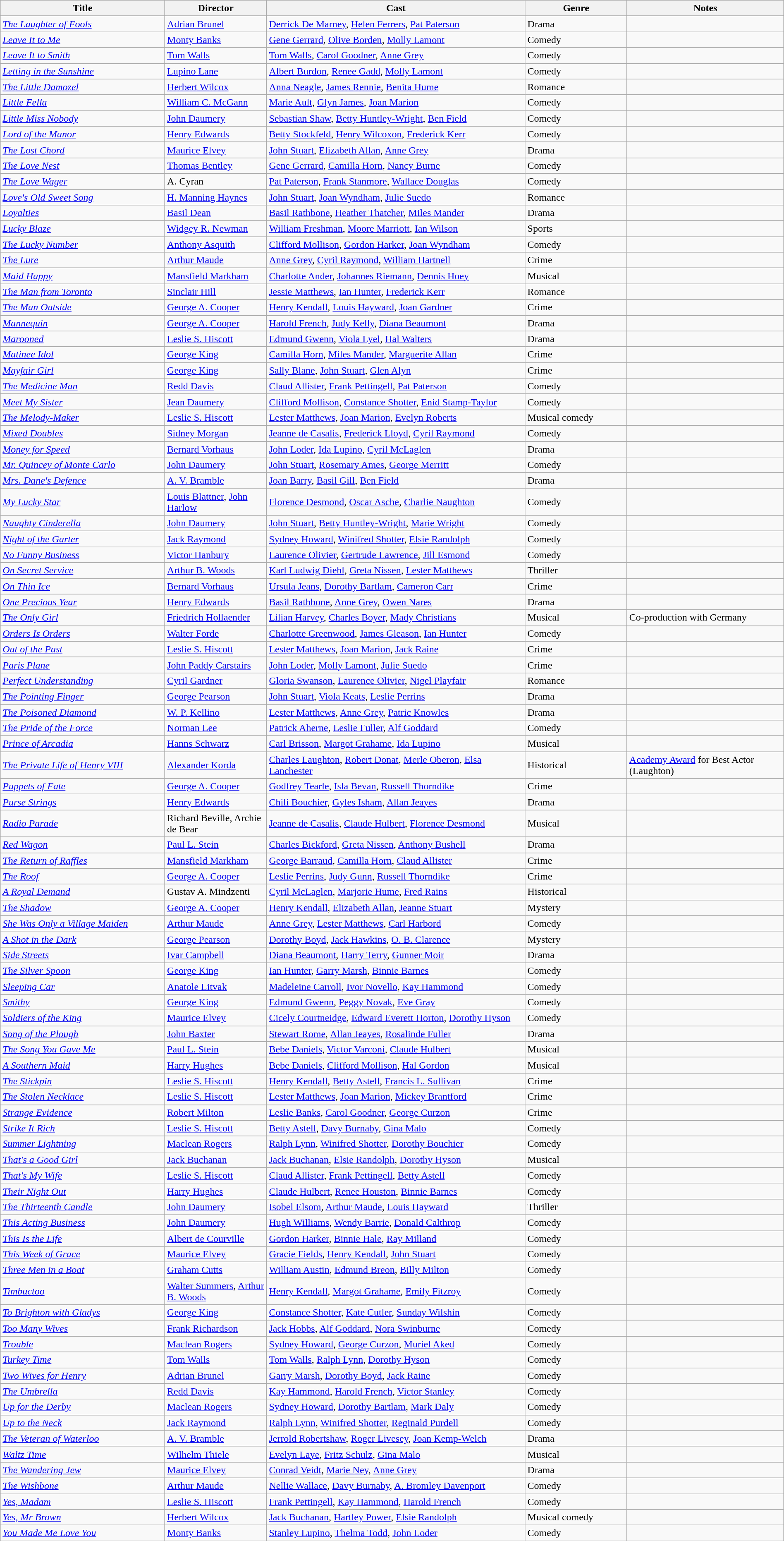<table class="wikitable" style="width:100%;">
<tr>
<th style="width:21%;">Title</th>
<th style="width:13%;">Director</th>
<th style="width:33%;">Cast</th>
<th style="width:13%;">Genre</th>
<th style="width:20%;">Notes</th>
</tr>
<tr>
</tr>
<tr>
<td><em><a href='#'>The Laughter of Fools</a></em></td>
<td><a href='#'>Adrian Brunel</a></td>
<td><a href='#'>Derrick De Marney</a>, <a href='#'>Helen Ferrers</a>, <a href='#'>Pat Paterson</a></td>
<td>Drama</td>
<td></td>
</tr>
<tr>
<td><em><a href='#'>Leave It to Me</a></em></td>
<td><a href='#'>Monty Banks</a></td>
<td><a href='#'>Gene Gerrard</a>, <a href='#'>Olive Borden</a>, <a href='#'>Molly Lamont</a></td>
<td>Comedy</td>
<td></td>
</tr>
<tr>
<td><em><a href='#'>Leave It to Smith</a></em></td>
<td><a href='#'>Tom Walls</a></td>
<td><a href='#'>Tom Walls</a>, <a href='#'>Carol Goodner</a>, <a href='#'>Anne Grey</a></td>
<td>Comedy</td>
<td></td>
</tr>
<tr>
<td><em><a href='#'>Letting in the Sunshine</a></em></td>
<td><a href='#'>Lupino Lane</a></td>
<td><a href='#'>Albert Burdon</a>, <a href='#'>Renee Gadd</a>, <a href='#'>Molly Lamont </a></td>
<td>Comedy</td>
<td></td>
</tr>
<tr>
<td><em><a href='#'>The Little Damozel</a></em></td>
<td><a href='#'>Herbert Wilcox</a></td>
<td><a href='#'>Anna Neagle</a>, <a href='#'>James Rennie</a>, <a href='#'>Benita Hume</a></td>
<td>Romance</td>
<td></td>
</tr>
<tr>
<td><em><a href='#'>Little Fella</a></em></td>
<td><a href='#'>William C. McGann</a></td>
<td><a href='#'>Marie Ault</a>, <a href='#'>Glyn James</a>, <a href='#'>Joan Marion</a></td>
<td>Comedy</td>
<td></td>
</tr>
<tr>
<td><em><a href='#'>Little Miss Nobody</a></em></td>
<td><a href='#'>John Daumery</a></td>
<td><a href='#'>Sebastian Shaw</a>, <a href='#'>Betty Huntley-Wright</a>, <a href='#'>Ben Field</a></td>
<td>Comedy</td>
<td></td>
</tr>
<tr>
<td><em><a href='#'>Lord of the Manor</a></em></td>
<td><a href='#'>Henry Edwards</a></td>
<td><a href='#'>Betty Stockfeld</a>, <a href='#'>Henry Wilcoxon</a>, <a href='#'>Frederick Kerr</a></td>
<td>Comedy</td>
<td></td>
</tr>
<tr>
<td><em><a href='#'>The Lost Chord</a></em></td>
<td><a href='#'>Maurice Elvey</a></td>
<td><a href='#'>John Stuart</a>, <a href='#'>Elizabeth Allan</a>, <a href='#'>Anne Grey</a></td>
<td>Drama</td>
<td></td>
</tr>
<tr>
<td><em><a href='#'>The Love Nest</a></em></td>
<td><a href='#'>Thomas Bentley</a></td>
<td><a href='#'>Gene Gerrard</a>, <a href='#'>Camilla Horn</a>, <a href='#'>Nancy Burne</a></td>
<td>Comedy</td>
<td></td>
</tr>
<tr>
<td><em><a href='#'>The Love Wager</a></em></td>
<td>A. Cyran</td>
<td><a href='#'>Pat Paterson</a>, <a href='#'>Frank Stanmore</a>, <a href='#'>Wallace Douglas</a></td>
<td>Comedy</td>
<td></td>
</tr>
<tr>
<td><em><a href='#'>Love's Old Sweet Song</a></em></td>
<td><a href='#'>H. Manning Haynes</a></td>
<td><a href='#'>John Stuart</a>, <a href='#'>Joan Wyndham</a>, <a href='#'>Julie Suedo</a></td>
<td>Romance</td>
<td></td>
</tr>
<tr>
<td><em><a href='#'>Loyalties</a></em></td>
<td><a href='#'>Basil Dean</a></td>
<td><a href='#'>Basil Rathbone</a>, <a href='#'>Heather Thatcher</a>, <a href='#'>Miles Mander</a></td>
<td>Drama</td>
<td></td>
</tr>
<tr>
<td><em><a href='#'>Lucky Blaze</a></em></td>
<td><a href='#'>Widgey R. Newman</a></td>
<td><a href='#'>William Freshman</a>, <a href='#'>Moore Marriott</a>, <a href='#'>Ian Wilson</a></td>
<td>Sports</td>
<td></td>
</tr>
<tr>
<td><em><a href='#'>The Lucky Number</a></em></td>
<td><a href='#'>Anthony Asquith</a></td>
<td><a href='#'>Clifford Mollison</a>, <a href='#'>Gordon Harker</a>, <a href='#'>Joan Wyndham</a></td>
<td>Comedy</td>
<td></td>
</tr>
<tr>
<td><em><a href='#'>The Lure</a></em></td>
<td><a href='#'>Arthur Maude</a></td>
<td><a href='#'>Anne Grey</a>, <a href='#'>Cyril Raymond</a>, <a href='#'>William Hartnell </a></td>
<td>Crime</td>
<td></td>
</tr>
<tr>
<td><em><a href='#'>Maid Happy</a></em></td>
<td><a href='#'>Mansfield Markham</a></td>
<td><a href='#'>Charlotte Ander</a>, <a href='#'>Johannes Riemann</a>, <a href='#'>Dennis Hoey</a></td>
<td>Musical</td>
<td></td>
</tr>
<tr>
<td><em><a href='#'>The Man from Toronto</a></em></td>
<td><a href='#'>Sinclair Hill</a></td>
<td><a href='#'>Jessie Matthews</a>, <a href='#'>Ian Hunter</a>, <a href='#'>Frederick Kerr</a></td>
<td>Romance</td>
<td></td>
</tr>
<tr>
<td><em><a href='#'>The Man Outside</a></em></td>
<td><a href='#'>George A. Cooper</a></td>
<td><a href='#'>Henry Kendall</a>, <a href='#'>Louis Hayward</a>, <a href='#'>Joan Gardner</a></td>
<td>Crime</td>
<td></td>
</tr>
<tr>
<td><em><a href='#'>Mannequin</a></em></td>
<td><a href='#'>George A. Cooper</a></td>
<td><a href='#'>Harold French</a>, <a href='#'>Judy Kelly</a>, <a href='#'>Diana Beaumont</a></td>
<td>Drama</td>
<td></td>
</tr>
<tr>
<td><em><a href='#'>Marooned</a></em></td>
<td><a href='#'>Leslie S. Hiscott</a></td>
<td><a href='#'>Edmund Gwenn</a>, <a href='#'>Viola Lyel</a>, <a href='#'>Hal Walters</a></td>
<td>Drama</td>
<td></td>
</tr>
<tr>
<td><em><a href='#'>Matinee Idol</a></em></td>
<td><a href='#'>George King</a></td>
<td><a href='#'>Camilla Horn</a>, <a href='#'>Miles Mander</a>, <a href='#'>Marguerite Allan</a></td>
<td>Crime</td>
<td></td>
</tr>
<tr>
<td><em><a href='#'>Mayfair Girl</a></em></td>
<td><a href='#'>George King</a></td>
<td><a href='#'>Sally Blane</a>, <a href='#'>John Stuart</a>, <a href='#'>Glen Alyn</a></td>
<td>Crime</td>
<td></td>
</tr>
<tr>
<td><em><a href='#'>The Medicine Man</a></em></td>
<td><a href='#'>Redd Davis</a></td>
<td><a href='#'>Claud Allister</a>, <a href='#'>Frank Pettingell</a>, <a href='#'>Pat Paterson</a></td>
<td>Comedy</td>
<td></td>
</tr>
<tr>
<td><em><a href='#'>Meet My Sister</a></em></td>
<td><a href='#'>Jean Daumery</a></td>
<td><a href='#'>Clifford Mollison</a>, <a href='#'>Constance Shotter</a>, <a href='#'>Enid Stamp-Taylor</a></td>
<td>Comedy</td>
<td></td>
</tr>
<tr>
<td><em><a href='#'>The Melody-Maker</a></em></td>
<td><a href='#'>Leslie S. Hiscott</a></td>
<td><a href='#'>Lester Matthews</a>, <a href='#'>Joan Marion</a>, <a href='#'>Evelyn Roberts</a></td>
<td>Musical comedy</td>
<td></td>
</tr>
<tr>
<td><em><a href='#'>Mixed Doubles</a></em></td>
<td><a href='#'>Sidney Morgan</a></td>
<td><a href='#'>Jeanne de Casalis</a>, <a href='#'>Frederick Lloyd</a>, <a href='#'>Cyril Raymond</a></td>
<td>Comedy</td>
<td></td>
</tr>
<tr>
<td><em><a href='#'>Money for Speed</a></em></td>
<td><a href='#'>Bernard Vorhaus</a></td>
<td><a href='#'>John Loder</a>, <a href='#'>Ida Lupino</a>, <a href='#'>Cyril McLaglen </a></td>
<td>Drama</td>
<td></td>
</tr>
<tr>
<td><em><a href='#'>Mr. Quincey of Monte Carlo</a></em></td>
<td><a href='#'>John Daumery</a></td>
<td><a href='#'>John Stuart</a>, <a href='#'>Rosemary Ames</a>, <a href='#'>George Merritt</a></td>
<td>Comedy</td>
<td></td>
</tr>
<tr>
<td><em><a href='#'>Mrs. Dane's Defence</a></em></td>
<td><a href='#'>A. V. Bramble</a></td>
<td><a href='#'>Joan Barry</a>, <a href='#'>Basil Gill</a>, <a href='#'>Ben Field</a></td>
<td>Drama</td>
<td></td>
</tr>
<tr>
<td><em><a href='#'>My Lucky Star</a></em></td>
<td><a href='#'>Louis Blattner</a>, <a href='#'>John Harlow</a></td>
<td><a href='#'>Florence Desmond</a>, <a href='#'>Oscar Asche</a>, <a href='#'>Charlie Naughton</a></td>
<td>Comedy</td>
<td></td>
</tr>
<tr>
<td><em><a href='#'>Naughty Cinderella</a></em></td>
<td><a href='#'>John Daumery</a></td>
<td><a href='#'>John Stuart</a>, <a href='#'>Betty Huntley-Wright</a>, <a href='#'>Marie Wright</a></td>
<td>Comedy</td>
<td></td>
</tr>
<tr>
<td><em><a href='#'>Night of the Garter</a></em></td>
<td><a href='#'>Jack Raymond</a></td>
<td><a href='#'>Sydney Howard</a>, <a href='#'>Winifred Shotter</a>, <a href='#'>Elsie Randolph</a></td>
<td>Comedy</td>
<td></td>
</tr>
<tr>
<td><em><a href='#'>No Funny Business</a></em></td>
<td><a href='#'>Victor Hanbury</a></td>
<td><a href='#'>Laurence Olivier</a>, <a href='#'>Gertrude Lawrence</a>, <a href='#'>Jill Esmond</a></td>
<td>Comedy</td>
<td></td>
</tr>
<tr>
<td><em><a href='#'>On Secret Service</a></em></td>
<td><a href='#'>Arthur B. Woods</a></td>
<td><a href='#'>Karl Ludwig Diehl</a>, <a href='#'>Greta Nissen</a>, <a href='#'>Lester Matthews</a></td>
<td>Thriller</td>
<td></td>
</tr>
<tr>
<td><em><a href='#'>On Thin Ice</a></em></td>
<td><a href='#'>Bernard Vorhaus</a></td>
<td><a href='#'>Ursula Jeans</a>, <a href='#'>Dorothy Bartlam</a>, <a href='#'>Cameron Carr</a></td>
<td>Crime</td>
<td></td>
</tr>
<tr>
<td><em><a href='#'>One Precious Year</a></em></td>
<td><a href='#'>Henry Edwards</a></td>
<td><a href='#'>Basil Rathbone</a>, <a href='#'>Anne Grey</a>, <a href='#'>Owen Nares</a></td>
<td>Drama</td>
<td></td>
</tr>
<tr>
<td><em><a href='#'>The Only Girl</a></em></td>
<td><a href='#'>Friedrich Hollaender</a></td>
<td><a href='#'>Lilian Harvey</a>, <a href='#'>Charles Boyer</a>, <a href='#'>Mady Christians</a></td>
<td>Musical</td>
<td>Co-production with Germany</td>
</tr>
<tr>
<td><em><a href='#'>Orders Is Orders</a></em></td>
<td><a href='#'>Walter Forde</a></td>
<td><a href='#'>Charlotte Greenwood</a>, <a href='#'>James Gleason</a>, <a href='#'>Ian Hunter</a></td>
<td>Comedy</td>
<td></td>
</tr>
<tr>
<td><em><a href='#'>Out of the Past</a></em></td>
<td><a href='#'>Leslie S. Hiscott</a></td>
<td><a href='#'>Lester Matthews</a>, <a href='#'>Joan Marion</a>, <a href='#'>Jack Raine</a></td>
<td>Crime</td>
<td></td>
</tr>
<tr>
<td><em><a href='#'>Paris Plane</a></em></td>
<td><a href='#'>John Paddy Carstairs</a></td>
<td><a href='#'>John Loder</a>, <a href='#'>Molly Lamont</a>, <a href='#'>Julie Suedo</a></td>
<td>Crime</td>
<td></td>
</tr>
<tr>
<td><em><a href='#'>Perfect Understanding</a></em></td>
<td><a href='#'>Cyril Gardner</a></td>
<td><a href='#'>Gloria Swanson</a>, <a href='#'>Laurence Olivier</a>, <a href='#'>Nigel Playfair</a></td>
<td>Romance</td>
<td></td>
</tr>
<tr>
<td><em><a href='#'>The Pointing Finger</a></em></td>
<td><a href='#'>George Pearson</a></td>
<td><a href='#'>John Stuart</a>, <a href='#'>Viola Keats</a>, <a href='#'>Leslie Perrins</a></td>
<td>Drama</td>
<td></td>
</tr>
<tr>
<td><em><a href='#'>The Poisoned Diamond</a></em></td>
<td><a href='#'>W. P. Kellino</a></td>
<td><a href='#'>Lester Matthews</a>, <a href='#'>Anne Grey</a>, <a href='#'>Patric Knowles</a></td>
<td>Drama</td>
<td></td>
</tr>
<tr>
<td><em><a href='#'>The Pride of the Force</a></em></td>
<td><a href='#'>Norman Lee</a></td>
<td><a href='#'>Patrick Aherne</a>, <a href='#'>Leslie Fuller</a>, <a href='#'>Alf Goddard</a></td>
<td>Comedy</td>
<td></td>
</tr>
<tr>
<td><em><a href='#'>Prince of Arcadia</a></em></td>
<td><a href='#'>Hanns Schwarz</a></td>
<td><a href='#'>Carl Brisson</a>, <a href='#'>Margot Grahame</a>, <a href='#'>Ida Lupino</a></td>
<td>Musical</td>
<td></td>
</tr>
<tr>
<td><em><a href='#'>The Private Life of Henry VIII</a></em></td>
<td><a href='#'>Alexander Korda</a></td>
<td><a href='#'>Charles Laughton</a>, <a href='#'>Robert Donat</a>, <a href='#'>Merle Oberon</a>, <a href='#'>Elsa Lanchester</a></td>
<td>Historical</td>
<td><a href='#'>Academy Award</a> for Best Actor (Laughton)</td>
</tr>
<tr>
<td><em><a href='#'>Puppets of Fate</a></em></td>
<td><a href='#'>George A. Cooper</a></td>
<td><a href='#'>Godfrey Tearle</a>, <a href='#'>Isla Bevan</a>, <a href='#'>Russell Thorndike</a></td>
<td>Crime</td>
<td></td>
</tr>
<tr>
<td><em><a href='#'>Purse Strings</a></em></td>
<td><a href='#'>Henry Edwards</a></td>
<td><a href='#'>Chili Bouchier</a>, <a href='#'>Gyles Isham</a>, <a href='#'>Allan Jeayes</a></td>
<td>Drama</td>
<td></td>
</tr>
<tr>
<td><em><a href='#'>Radio Parade</a></em></td>
<td>Richard Beville, Archie de Bear</td>
<td><a href='#'>Jeanne de Casalis</a>, <a href='#'>Claude Hulbert</a>, <a href='#'>Florence Desmond</a></td>
<td>Musical</td>
<td></td>
</tr>
<tr>
<td><em><a href='#'>Red Wagon</a></em></td>
<td><a href='#'>Paul L. Stein</a></td>
<td><a href='#'>Charles Bickford</a>, <a href='#'>Greta Nissen</a>, <a href='#'>Anthony Bushell</a></td>
<td>Drama</td>
<td></td>
</tr>
<tr>
<td><em><a href='#'>The Return of Raffles</a></em></td>
<td><a href='#'>Mansfield Markham</a></td>
<td><a href='#'>George Barraud</a>, <a href='#'>Camilla Horn</a>, <a href='#'>Claud Allister</a></td>
<td>Crime</td>
<td></td>
</tr>
<tr>
<td><em><a href='#'>The Roof</a></em></td>
<td><a href='#'>George A. Cooper</a></td>
<td><a href='#'>Leslie Perrins</a>, <a href='#'>Judy Gunn</a>, <a href='#'>Russell Thorndike</a></td>
<td>Crime</td>
<td></td>
</tr>
<tr>
<td><em><a href='#'>A Royal Demand</a></em></td>
<td>Gustav A. Mindzenti</td>
<td><a href='#'>Cyril McLaglen</a>, <a href='#'>Marjorie Hume</a>, <a href='#'>Fred Rains</a></td>
<td>Historical</td>
<td></td>
</tr>
<tr>
<td><em><a href='#'>The Shadow</a></em></td>
<td><a href='#'>George A. Cooper</a></td>
<td><a href='#'>Henry Kendall</a>, <a href='#'>Elizabeth Allan</a>, <a href='#'>Jeanne Stuart</a></td>
<td>Mystery</td>
<td></td>
</tr>
<tr>
<td><em><a href='#'>She Was Only a Village Maiden</a></em></td>
<td><a href='#'>Arthur Maude</a></td>
<td><a href='#'>Anne Grey</a>, <a href='#'>Lester Matthews</a>, <a href='#'>Carl Harbord</a></td>
<td>Comedy</td>
<td></td>
</tr>
<tr>
<td><em><a href='#'>A Shot in the Dark</a></em></td>
<td><a href='#'>George Pearson</a></td>
<td><a href='#'>Dorothy Boyd</a>, <a href='#'>Jack Hawkins</a>, <a href='#'>O. B. Clarence</a></td>
<td>Mystery</td>
<td></td>
</tr>
<tr>
<td><em><a href='#'>Side Streets</a></em></td>
<td><a href='#'>Ivar Campbell</a></td>
<td><a href='#'>Diana Beaumont</a>, <a href='#'>Harry Terry</a>, <a href='#'>Gunner Moir</a></td>
<td>Drama</td>
<td></td>
</tr>
<tr>
<td><em><a href='#'>The Silver Spoon</a></em></td>
<td><a href='#'>George King</a></td>
<td><a href='#'>Ian Hunter</a>, <a href='#'>Garry Marsh</a>, <a href='#'>Binnie Barnes</a></td>
<td>Comedy</td>
<td></td>
</tr>
<tr>
<td><em><a href='#'>Sleeping Car</a></em></td>
<td><a href='#'>Anatole Litvak</a></td>
<td><a href='#'>Madeleine Carroll</a>, <a href='#'>Ivor Novello</a>, <a href='#'>Kay Hammond</a></td>
<td>Comedy</td>
<td></td>
</tr>
<tr>
<td><em><a href='#'>Smithy</a></em></td>
<td><a href='#'>George King</a></td>
<td><a href='#'>Edmund Gwenn</a>, <a href='#'>Peggy Novak</a>, <a href='#'>Eve Gray</a></td>
<td>Comedy</td>
<td></td>
</tr>
<tr>
<td><em><a href='#'>Soldiers of the King</a></em></td>
<td><a href='#'>Maurice Elvey</a></td>
<td><a href='#'>Cicely Courtneidge</a>, <a href='#'>Edward Everett Horton</a>, <a href='#'>Dorothy Hyson</a></td>
<td>Comedy</td>
<td></td>
</tr>
<tr>
<td><em><a href='#'>Song of the Plough</a></em></td>
<td><a href='#'>John Baxter</a></td>
<td><a href='#'>Stewart Rome</a>, <a href='#'>Allan Jeayes</a>, <a href='#'>Rosalinde Fuller</a></td>
<td>Drama</td>
<td></td>
</tr>
<tr>
<td><em><a href='#'>The Song You Gave Me</a></em></td>
<td><a href='#'>Paul L. Stein</a></td>
<td><a href='#'>Bebe Daniels</a>, <a href='#'>Victor Varconi</a>, <a href='#'>Claude Hulbert</a></td>
<td>Musical</td>
<td></td>
</tr>
<tr>
<td><em><a href='#'>A Southern Maid</a></em></td>
<td><a href='#'>Harry Hughes</a></td>
<td><a href='#'>Bebe Daniels</a>, <a href='#'>Clifford Mollison</a>, <a href='#'>Hal Gordon</a></td>
<td>Musical</td>
<td></td>
</tr>
<tr>
<td><em><a href='#'>The Stickpin</a></em></td>
<td><a href='#'>Leslie S. Hiscott</a></td>
<td><a href='#'>Henry Kendall</a>, <a href='#'>Betty Astell</a>, <a href='#'>Francis L. Sullivan</a></td>
<td>Crime</td>
<td></td>
</tr>
<tr>
<td><em><a href='#'>The Stolen Necklace</a></em></td>
<td><a href='#'>Leslie S. Hiscott</a></td>
<td><a href='#'>Lester Matthews</a>, <a href='#'>Joan Marion</a>, <a href='#'>Mickey Brantford</a></td>
<td>Crime</td>
<td></td>
</tr>
<tr>
<td><em><a href='#'>Strange Evidence</a></em></td>
<td><a href='#'>Robert Milton</a></td>
<td><a href='#'>Leslie Banks</a>, <a href='#'>Carol Goodner</a>, <a href='#'>George Curzon</a></td>
<td>Crime</td>
<td></td>
</tr>
<tr>
<td><em><a href='#'>Strike It Rich</a></em></td>
<td><a href='#'>Leslie S. Hiscott</a></td>
<td><a href='#'>Betty Astell</a>, <a href='#'>Davy Burnaby</a>, <a href='#'>Gina Malo</a></td>
<td>Comedy</td>
<td></td>
</tr>
<tr>
<td><em><a href='#'>Summer Lightning</a></em></td>
<td><a href='#'>Maclean Rogers</a></td>
<td><a href='#'>Ralph Lynn</a>, <a href='#'>Winifred Shotter</a>, <a href='#'>Dorothy Bouchier</a></td>
<td>Comedy</td>
<td></td>
</tr>
<tr>
<td><em><a href='#'>That's a Good Girl</a></em></td>
<td><a href='#'>Jack Buchanan</a></td>
<td><a href='#'>Jack Buchanan</a>, <a href='#'>Elsie Randolph</a>, <a href='#'>Dorothy Hyson</a></td>
<td>Musical</td>
<td></td>
</tr>
<tr>
<td><em><a href='#'>That's My Wife</a></em></td>
<td><a href='#'>Leslie S. Hiscott</a></td>
<td><a href='#'>Claud Allister</a>, <a href='#'>Frank Pettingell</a>, <a href='#'>Betty Astell</a></td>
<td>Comedy</td>
<td></td>
</tr>
<tr>
<td><em><a href='#'>Their Night Out</a></em></td>
<td><a href='#'>Harry Hughes</a></td>
<td><a href='#'>Claude Hulbert</a>, <a href='#'>Renee Houston</a>, <a href='#'>Binnie Barnes</a></td>
<td>Comedy</td>
<td></td>
</tr>
<tr>
<td><em><a href='#'>The Thirteenth Candle</a></em></td>
<td><a href='#'>John Daumery</a></td>
<td><a href='#'>Isobel Elsom</a>, <a href='#'>Arthur Maude</a>, <a href='#'>Louis Hayward</a></td>
<td>Thriller</td>
<td></td>
</tr>
<tr>
<td><em><a href='#'>This Acting Business</a></em></td>
<td><a href='#'>John Daumery</a></td>
<td><a href='#'>Hugh Williams</a>, <a href='#'>Wendy Barrie</a>, <a href='#'>Donald Calthrop</a></td>
<td>Comedy</td>
<td></td>
</tr>
<tr>
<td><em><a href='#'>This Is the Life</a></em></td>
<td><a href='#'>Albert de Courville</a></td>
<td><a href='#'>Gordon Harker</a>, <a href='#'>Binnie Hale</a>, <a href='#'>Ray Milland</a></td>
<td>Comedy</td>
<td></td>
</tr>
<tr>
<td><em><a href='#'>This Week of Grace</a></em></td>
<td><a href='#'>Maurice Elvey</a></td>
<td><a href='#'>Gracie Fields</a>, <a href='#'>Henry Kendall</a>, <a href='#'>John Stuart</a></td>
<td>Comedy</td>
<td></td>
</tr>
<tr>
<td><em><a href='#'>Three Men in a Boat</a></em></td>
<td><a href='#'>Graham Cutts</a></td>
<td><a href='#'>William Austin</a>, <a href='#'>Edmund Breon</a>, <a href='#'>Billy Milton</a></td>
<td>Comedy</td>
<td></td>
</tr>
<tr>
<td><em><a href='#'>Timbuctoo</a></em></td>
<td><a href='#'>Walter Summers</a>, <a href='#'>Arthur B. Woods</a></td>
<td><a href='#'>Henry Kendall</a>, <a href='#'>Margot Grahame</a>, <a href='#'>Emily Fitzroy</a></td>
<td>Comedy</td>
<td></td>
</tr>
<tr>
<td><em><a href='#'>To Brighton with Gladys</a></em></td>
<td><a href='#'>George King</a></td>
<td><a href='#'>Constance Shotter</a>, <a href='#'>Kate Cutler</a>, <a href='#'>Sunday Wilshin</a></td>
<td>Comedy</td>
<td></td>
</tr>
<tr>
<td><em><a href='#'>Too Many Wives</a></em></td>
<td><a href='#'>Frank Richardson</a></td>
<td><a href='#'>Jack Hobbs</a>, <a href='#'>Alf Goddard</a>, <a href='#'>Nora Swinburne</a></td>
<td>Comedy</td>
<td></td>
</tr>
<tr>
<td><em><a href='#'>Trouble</a></em></td>
<td><a href='#'>Maclean Rogers</a></td>
<td><a href='#'>Sydney Howard</a>, <a href='#'>George Curzon</a>, <a href='#'>Muriel Aked</a></td>
<td>Comedy</td>
<td></td>
</tr>
<tr>
<td><em><a href='#'>Turkey Time</a></em></td>
<td><a href='#'>Tom Walls</a></td>
<td><a href='#'>Tom Walls</a>, <a href='#'>Ralph Lynn</a>, <a href='#'>Dorothy Hyson</a></td>
<td>Comedy</td>
<td></td>
</tr>
<tr>
<td><em><a href='#'>Two Wives for Henry</a></em></td>
<td><a href='#'>Adrian Brunel</a></td>
<td><a href='#'>Garry Marsh</a>, <a href='#'>Dorothy Boyd</a>, <a href='#'>Jack Raine</a></td>
<td>Comedy</td>
<td></td>
</tr>
<tr>
<td><em><a href='#'>The Umbrella</a></em></td>
<td><a href='#'>Redd Davis</a></td>
<td><a href='#'>Kay Hammond</a>, <a href='#'>Harold French</a>, <a href='#'>Victor Stanley</a></td>
<td>Comedy</td>
<td></td>
</tr>
<tr>
<td><em><a href='#'>Up for the Derby</a></em></td>
<td><a href='#'>Maclean Rogers</a></td>
<td><a href='#'>Sydney Howard</a>, <a href='#'>Dorothy Bartlam</a>, <a href='#'>Mark Daly</a></td>
<td>Comedy</td>
<td></td>
</tr>
<tr>
<td><em><a href='#'>Up to the Neck</a></em></td>
<td><a href='#'>Jack Raymond</a></td>
<td><a href='#'>Ralph Lynn</a>, <a href='#'>Winifred Shotter</a>, <a href='#'>Reginald Purdell</a></td>
<td>Comedy</td>
<td></td>
</tr>
<tr>
<td><em><a href='#'>The Veteran of Waterloo</a></em></td>
<td><a href='#'>A. V. Bramble</a></td>
<td><a href='#'>Jerrold Robertshaw</a>, <a href='#'>Roger Livesey</a>, <a href='#'>Joan Kemp-Welch</a></td>
<td>Drama</td>
<td></td>
</tr>
<tr>
<td><em><a href='#'>Waltz Time</a></em></td>
<td><a href='#'>Wilhelm Thiele</a></td>
<td><a href='#'>Evelyn Laye</a>, <a href='#'>Fritz Schulz</a>, <a href='#'>Gina Malo</a></td>
<td>Musical</td>
<td></td>
</tr>
<tr>
<td><em><a href='#'>The Wandering Jew</a></em></td>
<td><a href='#'>Maurice Elvey</a></td>
<td><a href='#'>Conrad Veidt</a>, <a href='#'>Marie Ney</a>, <a href='#'>Anne Grey</a></td>
<td>Drama</td>
<td></td>
</tr>
<tr>
<td><em><a href='#'>The Wishbone</a></em></td>
<td><a href='#'>Arthur Maude</a></td>
<td><a href='#'>Nellie Wallace</a>, <a href='#'>Davy Burnaby</a>, <a href='#'>A. Bromley Davenport</a></td>
<td>Comedy</td>
<td></td>
</tr>
<tr>
<td><em><a href='#'>Yes, Madam</a></em></td>
<td><a href='#'>Leslie S. Hiscott</a></td>
<td><a href='#'>Frank Pettingell</a>, <a href='#'>Kay Hammond</a>, <a href='#'>Harold French </a></td>
<td>Comedy</td>
<td></td>
</tr>
<tr>
<td><em><a href='#'>Yes, Mr Brown</a></em></td>
<td><a href='#'>Herbert Wilcox</a></td>
<td><a href='#'>Jack Buchanan</a>, <a href='#'>Hartley Power</a>, <a href='#'>Elsie Randolph</a></td>
<td>Musical comedy</td>
<td></td>
</tr>
<tr>
<td><em><a href='#'>You Made Me Love You</a></em></td>
<td><a href='#'>Monty Banks</a></td>
<td><a href='#'>Stanley Lupino</a>, <a href='#'>Thelma Todd</a>, <a href='#'>John Loder</a></td>
<td>Comedy</td>
<td></td>
</tr>
<tr>
</tr>
</table>
